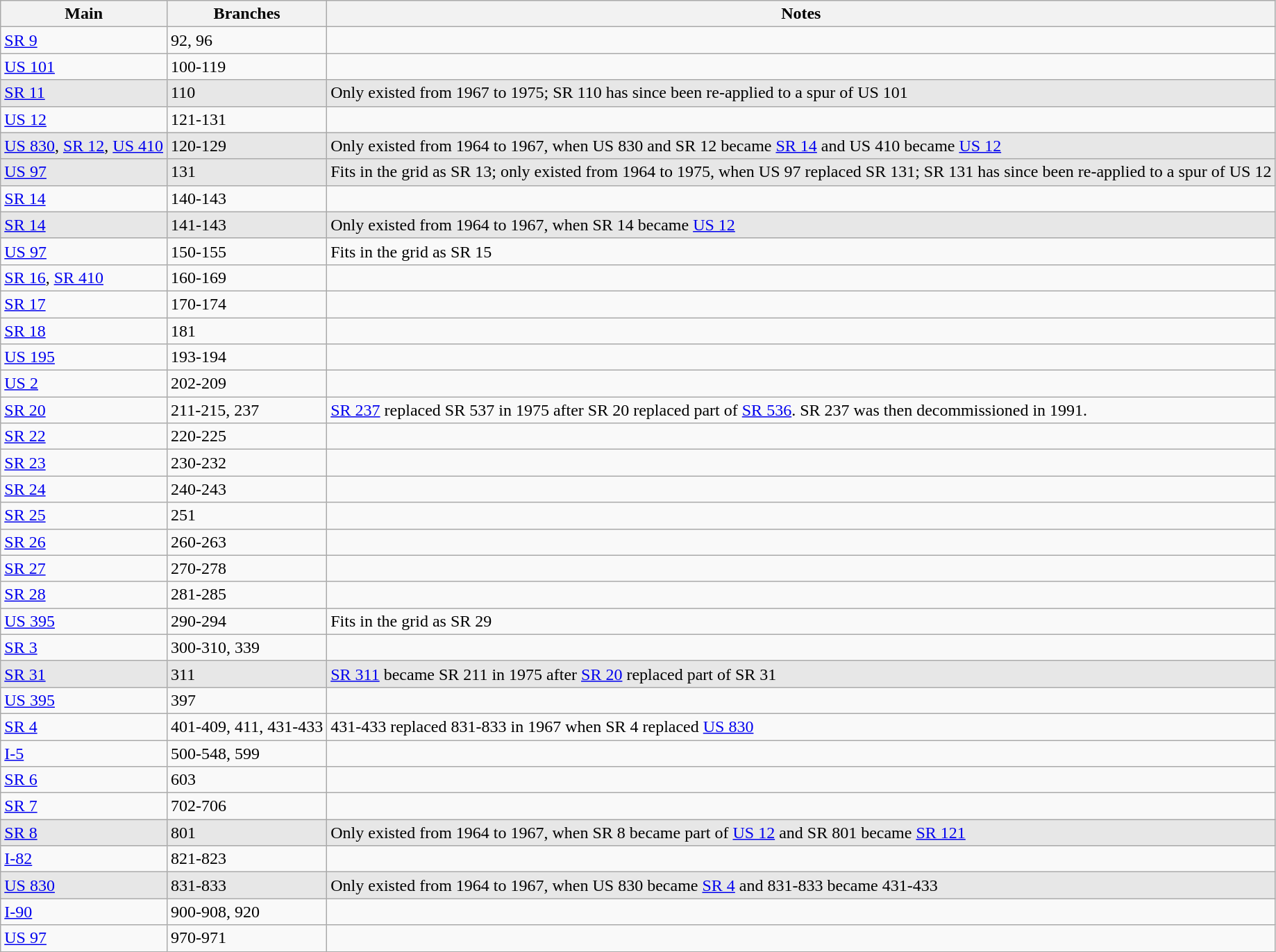<table class=wikitable>
<tr>
<th>Main</th>
<th>Branches</th>
<th>Notes</th>
</tr>
<tr>
<td><a href='#'>SR 9</a></td>
<td>92, 96</td>
<td></td>
</tr>
<tr>
<td><a href='#'>US 101</a></td>
<td>100-119</td>
<td></td>
</tr>
<tr bgcolor=e7e7e7>
<td><a href='#'>SR 11</a></td>
<td>110</td>
<td>Only existed from 1967 to 1975; SR 110 has since been re-applied to a spur of US 101</td>
</tr>
<tr>
<td><a href='#'>US 12</a></td>
<td>121-131</td>
<td></td>
</tr>
<tr bgcolor=e7e7e7>
<td><a href='#'>US 830</a>, <a href='#'>SR 12</a>, <a href='#'>US 410</a></td>
<td>120-129</td>
<td>Only existed from 1964 to 1967, when US 830 and SR 12 became <a href='#'>SR 14</a> and US 410 became <a href='#'>US 12</a></td>
</tr>
<tr bgcolor=e7e7e7>
<td><a href='#'>US 97</a></td>
<td>131</td>
<td>Fits in the grid as SR 13; only existed from 1964 to 1975, when US 97 replaced SR 131; SR 131 has since been re-applied to a spur of US 12</td>
</tr>
<tr>
<td><a href='#'>SR 14</a></td>
<td>140-143</td>
<td></td>
</tr>
<tr bgcolor=e7e7e7>
<td><a href='#'>SR 14</a></td>
<td>141-143</td>
<td>Only existed from 1964 to 1967, when SR 14 became <a href='#'>US 12</a></td>
</tr>
<tr>
<td><a href='#'>US 97</a></td>
<td>150-155</td>
<td>Fits in the grid as SR 15</td>
</tr>
<tr>
<td><a href='#'>SR 16</a>, <a href='#'>SR 410</a></td>
<td>160-169</td>
<td></td>
</tr>
<tr>
<td><a href='#'>SR 17</a></td>
<td>170-174</td>
<td></td>
</tr>
<tr>
<td><a href='#'>SR 18</a></td>
<td>181</td>
<td></td>
</tr>
<tr>
<td><a href='#'>US 195</a></td>
<td>193-194</td>
<td></td>
</tr>
<tr>
<td><a href='#'>US 2</a></td>
<td>202-209</td>
<td></td>
</tr>
<tr>
<td><a href='#'>SR 20</a></td>
<td>211-215, 237</td>
<td><a href='#'>SR 237</a> replaced SR 537 in 1975 after SR 20 replaced part of <a href='#'>SR 536</a>. SR 237 was then decommissioned in 1991.</td>
</tr>
<tr>
<td><a href='#'>SR 22</a></td>
<td>220-225</td>
<td></td>
</tr>
<tr>
<td><a href='#'>SR 23</a></td>
<td>230-232</td>
<td></td>
</tr>
<tr>
<td><a href='#'>SR 24</a></td>
<td>240-243</td>
<td></td>
</tr>
<tr>
<td><a href='#'>SR 25</a></td>
<td>251</td>
<td></td>
</tr>
<tr>
<td><a href='#'>SR 26</a></td>
<td>260-263</td>
<td></td>
</tr>
<tr>
<td><a href='#'>SR 27</a></td>
<td>270-278</td>
<td></td>
</tr>
<tr>
<td><a href='#'>SR 28</a></td>
<td>281-285</td>
<td></td>
</tr>
<tr>
<td><a href='#'>US 395</a></td>
<td>290-294</td>
<td>Fits in the grid as SR 29</td>
</tr>
<tr>
<td><a href='#'>SR 3</a></td>
<td>300-310, 339</td>
<td></td>
</tr>
<tr bgcolor=e7e7e7>
<td><a href='#'>SR 31</a></td>
<td>311</td>
<td><a href='#'>SR 311</a> became SR 211 in 1975 after <a href='#'>SR 20</a> replaced part of SR 31</td>
</tr>
<tr>
<td><a href='#'>US 395</a></td>
<td>397</td>
<td></td>
</tr>
<tr>
<td><a href='#'>SR 4</a></td>
<td>401-409, 411, 431-433</td>
<td>431-433 replaced 831-833 in 1967 when SR 4 replaced <a href='#'>US 830</a></td>
</tr>
<tr>
<td><a href='#'>I-5</a></td>
<td>500-548, 599</td>
<td></td>
</tr>
<tr>
<td><a href='#'>SR 6</a></td>
<td>603</td>
<td></td>
</tr>
<tr>
<td><a href='#'>SR 7</a></td>
<td>702-706</td>
<td></td>
</tr>
<tr bgcolor=e7e7e7>
<td><a href='#'>SR 8</a></td>
<td>801</td>
<td>Only existed from 1964 to 1967, when SR 8 became part of <a href='#'>US 12</a> and SR 801 became <a href='#'>SR 121</a></td>
</tr>
<tr>
<td><a href='#'>I-82</a></td>
<td>821-823</td>
<td></td>
</tr>
<tr bgcolor=e7e7e7>
<td><a href='#'>US 830</a></td>
<td>831-833</td>
<td>Only existed from 1964 to 1967, when US 830 became <a href='#'>SR 4</a> and 831-833 became 431-433</td>
</tr>
<tr>
<td><a href='#'>I-90</a></td>
<td>900-908, 920</td>
<td></td>
</tr>
<tr>
<td><a href='#'>US 97</a></td>
<td>970-971</td>
<td></td>
</tr>
</table>
